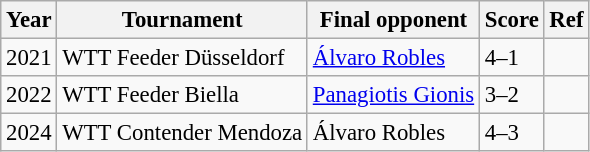<table class="wikitable" style="font-size: 95%;">
<tr>
<th>Year</th>
<th>Tournament</th>
<th>Final opponent</th>
<th>Score</th>
<th>Ref</th>
</tr>
<tr>
<td>2021</td>
<td>WTT Feeder Düsseldorf</td>
<td> <a href='#'>Álvaro Robles</a></td>
<td>4–1</td>
<td></td>
</tr>
<tr>
<td>2022</td>
<td>WTT Feeder Biella</td>
<td> <a href='#'>Panagiotis Gionis</a></td>
<td>3–2</td>
<td></td>
</tr>
<tr>
<td>2024</td>
<td>WTT Contender Mendoza</td>
<td> Álvaro Robles</td>
<td>4–3</td>
<td></td>
</tr>
</table>
